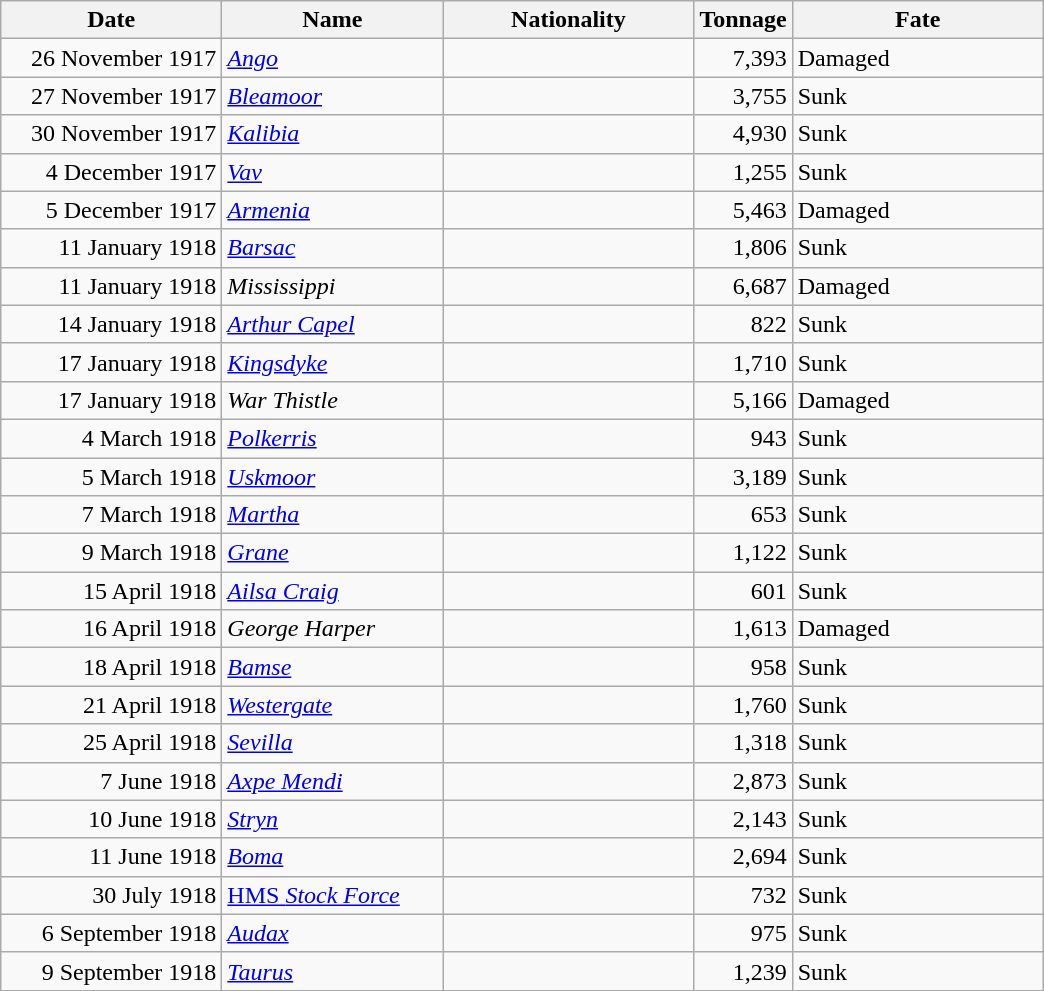<table class="wikitable sortable">
<tr>
<th width="140px">Date</th>
<th width="140px">Name</th>
<th width="160px">Nationality</th>
<th width="25px">Tonnage</th>
<th width="160px">Fate</th>
</tr>
<tr>
<td align="right">26 November 1917</td>
<td align="left"><a href='#'><em>Ango</em></a></td>
<td align="left"></td>
<td align="right">7,393</td>
<td align="left">Damaged</td>
</tr>
<tr>
<td align="right">27 November 1917</td>
<td align="left"><a href='#'><em>Bleamoor</em></a></td>
<td align="left"></td>
<td align="right">3,755</td>
<td align="left">Sunk</td>
</tr>
<tr>
<td align="right">30 November 1917</td>
<td align="left"><a href='#'><em>Kalibia</em></a></td>
<td align="left"></td>
<td align="right">4,930</td>
<td align="left">Sunk</td>
</tr>
<tr>
<td align="right">4 December 1917</td>
<td align="left"><a href='#'><em>Vav</em></a></td>
<td align="left"></td>
<td align="right">1,255</td>
<td align="left">Sunk</td>
</tr>
<tr>
<td align="right">5 December 1917</td>
<td align="left"><a href='#'><em>Armenia</em></a></td>
<td align="left"></td>
<td align="right">5,463</td>
<td align="left">Damaged</td>
</tr>
<tr>
<td align="right">11 January 1918</td>
<td align="left"><a href='#'><em>Barsac</em></a></td>
<td align="left"></td>
<td align="right">1,806</td>
<td align="left">Sunk</td>
</tr>
<tr>
<td align="right">11 January 1918</td>
<td align="left"><em>Mississippi</em></td>
<td align="left"></td>
<td align="right">6,687</td>
<td align="left">Damaged</td>
</tr>
<tr>
<td align="right">14 January 1918</td>
<td align="left"><a href='#'><em>Arthur Capel</em></a></td>
<td align="left"></td>
<td align="right">822</td>
<td align="left">Sunk</td>
</tr>
<tr>
<td align="right">17 January 1918</td>
<td align="left"><a href='#'><em>Kingsdyke</em></a></td>
<td align="left"></td>
<td align="right">1,710</td>
<td align="left">Sunk</td>
</tr>
<tr>
<td align="right">17 January 1918</td>
<td align="left"><em>War Thistle</em></td>
<td align="left"></td>
<td align="right">5,166</td>
<td align="left">Damaged</td>
</tr>
<tr>
<td align="right">4 March 1918</td>
<td align="left"><a href='#'><em>Polkerris</em></a></td>
<td align="left"></td>
<td align="right">943</td>
<td align="left">Sunk</td>
</tr>
<tr>
<td align="right">5 March 1918</td>
<td align="left"><a href='#'><em>Uskmoor</em></a></td>
<td align="left"></td>
<td align="right">3,189</td>
<td align="left">Sunk</td>
</tr>
<tr>
<td align="right">7 March 1918</td>
<td align="left"><a href='#'><em>Martha</em></a></td>
<td align="left"></td>
<td align="right">653</td>
<td align="left">Sunk</td>
</tr>
<tr>
<td align="right">9 March 1918</td>
<td align="left"><a href='#'><em>Grane</em></a></td>
<td align="left"></td>
<td align="right">1,122</td>
<td align="left">Sunk</td>
</tr>
<tr>
<td align="right">15 April 1918</td>
<td align="left"><a href='#'><em>Ailsa Craig</em></a></td>
<td align="left"></td>
<td align="right">601</td>
<td align="left">Sunk</td>
</tr>
<tr>
<td align="right">16 April 1918</td>
<td align="left"><em>George Harper</em></td>
<td align="left"></td>
<td align="right">1,613</td>
<td align="left">Damaged</td>
</tr>
<tr>
<td align="right">18 April 1918</td>
<td align="left"><a href='#'><em>Bamse</em></a></td>
<td align="left"></td>
<td align="right">958</td>
<td align="left">Sunk</td>
</tr>
<tr>
<td align="right">21 April 1918</td>
<td align="left"><a href='#'><em>Westergate</em></a></td>
<td align="left"></td>
<td align="right">1,760</td>
<td align="left">Sunk</td>
</tr>
<tr>
<td align="right">25 April 1918</td>
<td align="left"><a href='#'><em>Sevilla</em></a></td>
<td align="left"></td>
<td align="right">1,318</td>
<td align="left">Sunk</td>
</tr>
<tr>
<td align="right">7 June 1918</td>
<td align="left"><a href='#'><em>Axpe Mendi</em></a></td>
<td align="left"></td>
<td align="right">2,873</td>
<td align="left">Sunk</td>
</tr>
<tr>
<td align="right">10 June 1918</td>
<td align="left"><a href='#'><em>Stryn</em></a></td>
<td align="left"></td>
<td align="right">2,143</td>
<td align="left">Sunk</td>
</tr>
<tr>
<td align="right">11 June 1918</td>
<td align="left"><a href='#'><em>Boma</em></a></td>
<td align="left"></td>
<td align="right">2,694</td>
<td align="left">Sunk</td>
</tr>
<tr>
<td align="right">30 July 1918</td>
<td align="left"><a href='#'>HMS <em>Stock Force</em></a></td>
<td align="left"></td>
<td align="right">732</td>
<td align="left">Sunk</td>
</tr>
<tr>
<td align="right">6 September 1918</td>
<td align="left"><a href='#'><em>Audax</em></a></td>
<td align="left"></td>
<td align="right">975</td>
<td align="left">Sunk</td>
</tr>
<tr>
<td align="right">9 September 1918</td>
<td align="left"><a href='#'><em>Taurus</em></a></td>
<td align="left"></td>
<td align="right">1,239</td>
<td align="left">Sunk</td>
</tr>
</table>
